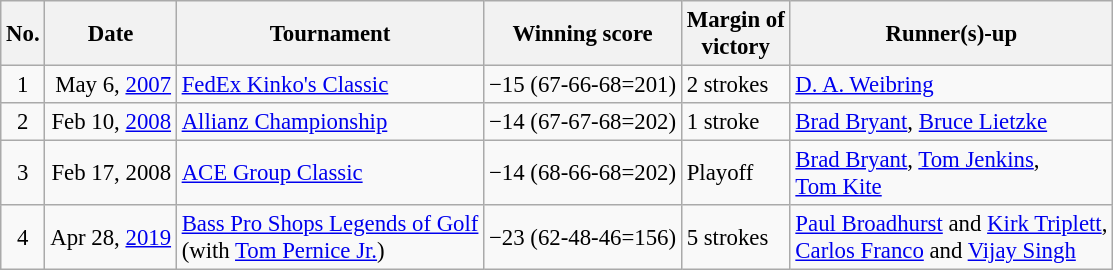<table class="wikitable" style="font-size:95%;">
<tr>
<th>No.</th>
<th>Date</th>
<th>Tournament</th>
<th>Winning score</th>
<th>Margin of<br>victory</th>
<th>Runner(s)-up</th>
</tr>
<tr>
<td align=center>1</td>
<td align=right>May 6, <a href='#'>2007</a></td>
<td><a href='#'>FedEx Kinko's Classic</a></td>
<td>−15 (67-66-68=201)</td>
<td>2 strokes</td>
<td> <a href='#'>D. A. Weibring</a></td>
</tr>
<tr>
<td align=center>2</td>
<td align=right>Feb 10, <a href='#'>2008</a></td>
<td><a href='#'>Allianz Championship</a></td>
<td>−14 (67-67-68=202)</td>
<td>1 stroke</td>
<td> <a href='#'>Brad Bryant</a>,  <a href='#'>Bruce Lietzke</a></td>
</tr>
<tr>
<td align=center>3</td>
<td align=right>Feb 17, 2008</td>
<td><a href='#'>ACE Group Classic</a></td>
<td>−14 (68-66-68=202)</td>
<td>Playoff</td>
<td> <a href='#'>Brad Bryant</a>,  <a href='#'>Tom Jenkins</a>,<br> <a href='#'>Tom Kite</a></td>
</tr>
<tr>
<td align=center>4</td>
<td align=right>Apr 28, <a href='#'>2019</a></td>
<td><a href='#'>Bass Pro Shops Legends of Golf</a><br>(with  <a href='#'>Tom Pernice Jr.</a>)</td>
<td>−23 (62-48-46=156)</td>
<td>5 strokes</td>
<td> <a href='#'>Paul Broadhurst</a> and  <a href='#'>Kirk Triplett</a>,<br> <a href='#'>Carlos Franco</a> and  <a href='#'>Vijay Singh</a></td>
</tr>
</table>
